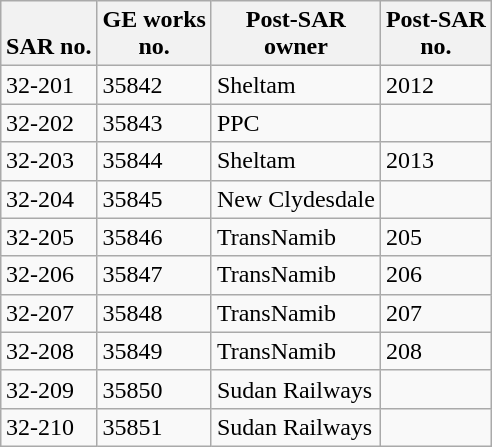<table class="wikitable collapsible collapsed sortable" style="margin:0.5em auto; font-size:100%;">
<tr>
<th><br>SAR no.</th>
<th>GE works<br>no.</th>
<th>Post-SAR<br>owner</th>
<th>Post-SAR<br>no.</th>
</tr>
<tr>
<td>32-201</td>
<td>35842</td>
<td>Sheltam</td>
<td>2012</td>
</tr>
<tr>
<td>32-202</td>
<td>35843</td>
<td>PPC</td>
<td></td>
</tr>
<tr>
<td>32-203</td>
<td>35844</td>
<td>Sheltam</td>
<td>2013</td>
</tr>
<tr>
<td>32-204</td>
<td>35845</td>
<td>New Clydesdale</td>
<td></td>
</tr>
<tr>
<td>32-205</td>
<td>35846</td>
<td>TransNamib</td>
<td>205</td>
</tr>
<tr>
<td>32-206</td>
<td>35847</td>
<td>TransNamib</td>
<td>206</td>
</tr>
<tr>
<td>32-207</td>
<td>35848</td>
<td>TransNamib</td>
<td>207</td>
</tr>
<tr>
<td>32-208</td>
<td>35849</td>
<td>TransNamib</td>
<td>208</td>
</tr>
<tr>
<td>32-209</td>
<td>35850</td>
<td>Sudan Railways</td>
<td></td>
</tr>
<tr>
<td>32-210</td>
<td>35851</td>
<td>Sudan Railways</td>
<td></td>
</tr>
</table>
